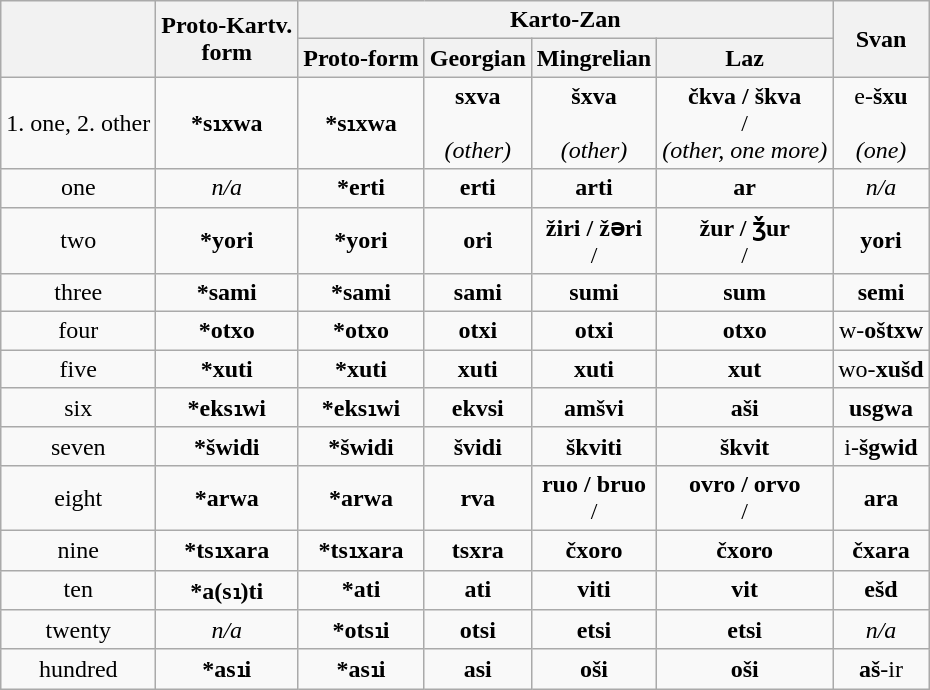<table class="wikitable" style="text-align:center;">
<tr>
<th rowspan="2"> </th>
<th rowspan="2">Proto-Kartv.<br>form</th>
<th colspan="4">Karto-Zan</th>
<th rowspan="2">Svan</th>
</tr>
<tr>
<th>Proto-form</th>
<th>Georgian</th>
<th>Mingrelian</th>
<th>Laz</th>
</tr>
<tr>
<td>1. one, 2. other</td>
<td><strong>*s₁xwa</strong><br></td>
<td><strong>*s₁xwa</strong><br></td>
<td><strong>sxva</strong><br><br><em>(other)</em></td>
<td><strong>šxva</strong><br><br><em>(other)</em></td>
<td><strong>čkva / škva</strong><br> / <br><em>(other, one more)</em></td>
<td>e-<strong>šxu</strong><br><br><em>(one)</em></td>
</tr>
<tr>
<td>one</td>
<td><em>n/a</em></td>
<td><strong>*erti</strong><br></td>
<td><strong>erti</strong><br></td>
<td><strong>arti</strong><br></td>
<td><strong>ar</strong><br></td>
<td><em>n/a</em></td>
</tr>
<tr>
<td>two</td>
<td><strong>*yori</strong><br></td>
<td><strong>*yori</strong><br></td>
<td><strong>ori</strong><br></td>
<td><strong>žiri / žəri</strong><br> / </td>
<td><strong>žur / ǯur</strong> <br> / </td>
<td><strong>yori</strong><br></td>
</tr>
<tr>
<td>three</td>
<td><strong>*sami</strong><br></td>
<td><strong>*sami</strong><br></td>
<td><strong>sami</strong><br></td>
<td><strong>sumi</strong><br></td>
<td><strong>sum</strong><br></td>
<td><strong>semi</strong><br></td>
</tr>
<tr>
<td>four</td>
<td><strong>*otxo</strong><br></td>
<td><strong>*otxo</strong><br></td>
<td><strong>otxi</strong><br></td>
<td><strong>otxi</strong><br></td>
<td><strong>otxo</strong><br></td>
<td>w-<strong>oštxw</strong><br></td>
</tr>
<tr>
<td>five</td>
<td><strong>*xuti</strong><br></td>
<td><strong>*xuti</strong><br></td>
<td><strong>xuti</strong><br></td>
<td><strong>xuti</strong><br></td>
<td><strong>xut</strong><br></td>
<td>wo-<strong>xušd</strong><br></td>
</tr>
<tr>
<td>six</td>
<td><strong>*eks₁wi</strong><br></td>
<td><strong>*eks₁wi</strong><br></td>
<td><strong>ekvsi</strong><br></td>
<td><strong>amšvi</strong><br></td>
<td><strong>aši</strong><br></td>
<td><strong>usgwa</strong><br></td>
</tr>
<tr>
<td>seven</td>
<td><strong>*šwidi</strong><br></td>
<td><strong>*šwidi</strong><br></td>
<td><strong>švidi</strong><br></td>
<td><strong>škviti</strong><br></td>
<td><strong>škvit</strong><br></td>
<td>i-<strong>šgwid</strong><br></td>
</tr>
<tr>
<td>eight</td>
<td><strong>*arwa</strong><br></td>
<td><strong>*arwa</strong><br></td>
<td><strong>rva</strong><br></td>
<td><strong>ruo / bruo</strong><br> / </td>
<td><strong>ovro / orvo</strong><br> / </td>
<td><strong>ara</strong><br></td>
</tr>
<tr>
<td>nine</td>
<td><strong>*ts₁xara</strong><br></td>
<td><strong>*ts₁xara</strong><br></td>
<td><strong>tsxra</strong><br></td>
<td><strong>čxoro</strong><br></td>
<td><strong>čxoro</strong><br></td>
<td><strong>čxara</strong><br></td>
</tr>
<tr>
<td>ten</td>
<td><strong>*a(s₁)ti</strong><br></td>
<td><strong>*ati</strong><br></td>
<td><strong>ati</strong><br></td>
<td><strong>viti</strong><br></td>
<td><strong>vit</strong><br></td>
<td><strong>ešd</strong><br></td>
</tr>
<tr>
<td>twenty</td>
<td><em>n/a</em></td>
<td><strong>*ots₁i</strong><br></td>
<td><strong>otsi</strong><br></td>
<td><strong>etsi</strong><br></td>
<td><strong>etsi</strong><br></td>
<td><em>n/a</em></td>
</tr>
<tr>
<td>hundred</td>
<td><strong>*as₁i</strong><br></td>
<td><strong>*as₁i</strong><br></td>
<td><strong>asi</strong><br></td>
<td><strong>oši</strong><br></td>
<td><strong>oši</strong><br></td>
<td><strong>aš</strong>-ir<br></td>
</tr>
</table>
